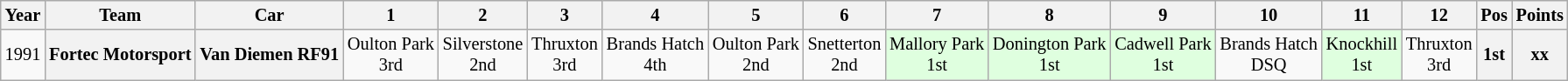<table class="wikitable" style="text-align:center; font-size:85%">
<tr>
<th>Year</th>
<th>Team</th>
<th>Car</th>
<th>1</th>
<th>2</th>
<th>3</th>
<th>4</th>
<th>5</th>
<th>6</th>
<th>7</th>
<th>8</th>
<th>9</th>
<th>10</th>
<th>11</th>
<th>12</th>
<th>Pos</th>
<th>Points</th>
</tr>
<tr>
<td>1991</td>
<th>Fortec Motorsport</th>
<th>Van Diemen RF91</th>
<td>Oulton Park<br>3rd</td>
<td style="background:#F;">Silverstone<br>2nd</td>
<td style="background:#F;">Thruxton<br>3rd</td>
<td style="background:#F;">Brands Hatch<br>4th</td>
<td style="background:#F;">Oulton Park<br>2nd</td>
<td style="background:#F;">Snetterton<br>2nd</td>
<td style="background:#DFFFDF;">Mallory Park<br>1st</td>
<td style="background:#DFFFDF;">Donington Park<br>1st</td>
<td style="background:#DFFFDF;">Cadwell Park<br>1st</td>
<td>Brands Hatch<br>DSQ</td>
<td style="background:#DFFFDF;">Knockhill<br>1st</td>
<td>Thruxton<br>3rd</td>
<th>1st</th>
<th>xx</th>
</tr>
</table>
